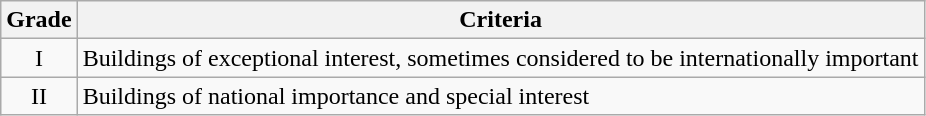<table class="wikitable">
<tr>
<th>Grade</th>
<th>Criteria</th>
</tr>
<tr>
<td align="center" >I</td>
<td>Buildings of exceptional interest, sometimes considered to be internationally important</td>
</tr>
<tr>
<td align="center" >II</td>
<td>Buildings of national importance and special interest</td>
</tr>
</table>
